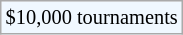<table class="wikitable" style="font-size:85%;">
<tr style="background:#f0f8ff;">
<td>$10,000 tournaments</td>
</tr>
</table>
